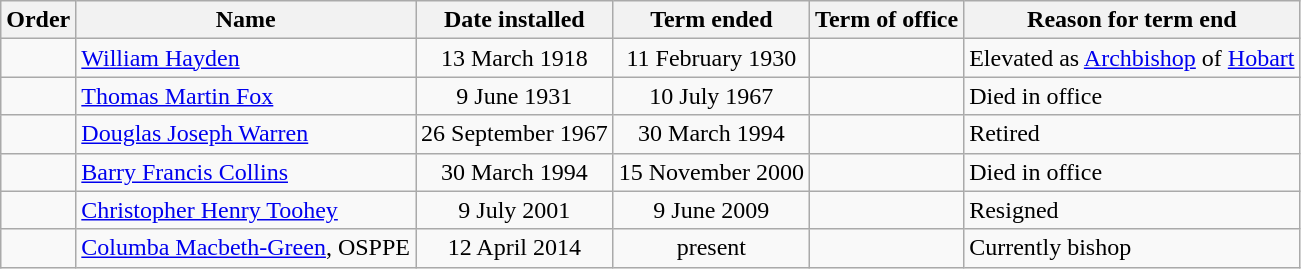<table class="wikitable">
<tr>
<th>Order</th>
<th>Name</th>
<th>Date installed</th>
<th>Term ended</th>
<th>Term of office</th>
<th>Reason for term end</th>
</tr>
<tr>
<td align="center"></td>
<td><a href='#'>William Hayden</a></td>
<td align="center">13 March 1918</td>
<td align="center">11 February 1930</td>
<td align="right"></td>
<td>Elevated as <a href='#'>Archbishop</a> of <a href='#'>Hobart</a></td>
</tr>
<tr>
<td align="center"></td>
<td><a href='#'>Thomas Martin Fox</a></td>
<td align="center">9 June 1931</td>
<td align="center">10 July 1967</td>
<td align="right"></td>
<td>Died in office</td>
</tr>
<tr>
<td align="center"></td>
<td><a href='#'>Douglas Joseph Warren</a></td>
<td align="center">26 September 1967</td>
<td align="center">30 March 1994</td>
<td align="right"></td>
<td>Retired</td>
</tr>
<tr>
<td align="center"></td>
<td><a href='#'>Barry Francis Collins</a></td>
<td align="center">30 March 1994</td>
<td align="center">15 November 2000</td>
<td align="right"></td>
<td>Died in office</td>
</tr>
<tr>
<td align="center"></td>
<td><a href='#'>Christopher Henry Toohey</a></td>
<td align="center">9 July 2001</td>
<td align="center">9 June 2009</td>
<td align="right"></td>
<td>Resigned</td>
</tr>
<tr>
<td align="center"></td>
<td><a href='#'>Columba Macbeth-Green</a>, OSPPE</td>
<td align="center">12 April 2014</td>
<td align="center">present</td>
<td align="right"></td>
<td>Currently bishop</td>
</tr>
</table>
